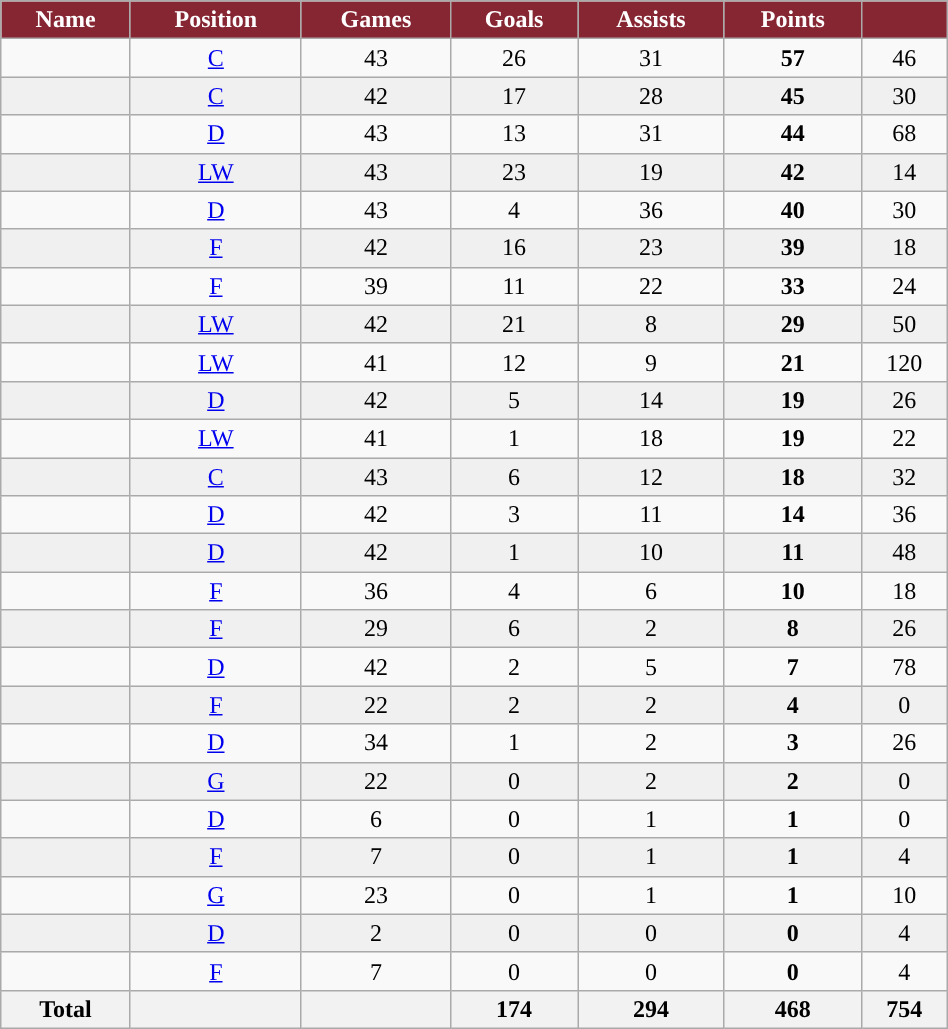<table class="wikitable sortable" width ="50%">
<tr align="center">
<th style="color:white; background:#862633; ">Name</th>
<th style="color:white; background:#862633; ">Position</th>
<th style="color:white; background:#862633; ">Games</th>
<th style="color:white; background:#862633; ">Goals</th>
<th style="color:white; background:#862633; ">Assists</th>
<th style="color:white; background:#862633; ">Points</th>
<th style="color:white; background:#862633; "><a href='#'></a></th>
</tr>
<tr align="center" bgcolor="">
<td></td>
<td><a href='#'>C</a></td>
<td>43</td>
<td>26</td>
<td>31</td>
<td><strong>57</strong></td>
<td>46</td>
</tr>
<tr align="center" bgcolor="f0f0f0">
<td></td>
<td><a href='#'>C</a></td>
<td>42</td>
<td>17</td>
<td>28</td>
<td><strong>45</strong></td>
<td>30</td>
</tr>
<tr align="center" bgcolor="">
<td></td>
<td><a href='#'>D</a></td>
<td>43</td>
<td>13</td>
<td>31</td>
<td><strong>44</strong></td>
<td>68</td>
</tr>
<tr align="center" bgcolor="f0f0f0">
<td></td>
<td><a href='#'>LW</a></td>
<td>43</td>
<td>23</td>
<td>19</td>
<td><strong>42</strong></td>
<td>14</td>
</tr>
<tr align="center" bgcolor="">
<td></td>
<td><a href='#'>D</a></td>
<td>43</td>
<td>4</td>
<td>36</td>
<td><strong>40</strong></td>
<td>30</td>
</tr>
<tr align="center" bgcolor="f0f0f0">
<td></td>
<td><a href='#'>F</a></td>
<td>42</td>
<td>16</td>
<td>23</td>
<td><strong>39</strong></td>
<td>18</td>
</tr>
<tr align="center" bgcolor="">
<td></td>
<td><a href='#'>F</a></td>
<td>39</td>
<td>11</td>
<td>22</td>
<td><strong>33</strong></td>
<td>24</td>
</tr>
<tr align="center" bgcolor="f0f0f0">
<td></td>
<td><a href='#'>LW</a></td>
<td>42</td>
<td>21</td>
<td>8</td>
<td><strong>29</strong></td>
<td>50</td>
</tr>
<tr align="center" bgcolor="">
<td></td>
<td><a href='#'>LW</a></td>
<td>41</td>
<td>12</td>
<td>9</td>
<td><strong>21</strong></td>
<td>120</td>
</tr>
<tr align="center" bgcolor="f0f0f0">
<td></td>
<td><a href='#'>D</a></td>
<td>42</td>
<td>5</td>
<td>14</td>
<td><strong>19</strong></td>
<td>26</td>
</tr>
<tr align="center" bgcolor="">
<td></td>
<td><a href='#'>LW</a></td>
<td>41</td>
<td>1</td>
<td>18</td>
<td><strong>19</strong></td>
<td>22</td>
</tr>
<tr align="center" bgcolor="f0f0f0">
<td></td>
<td><a href='#'>C</a></td>
<td>43</td>
<td>6</td>
<td>12</td>
<td><strong>18</strong></td>
<td>32</td>
</tr>
<tr align="center" bgcolor="">
<td></td>
<td><a href='#'>D</a></td>
<td>42</td>
<td>3</td>
<td>11</td>
<td><strong>14</strong></td>
<td>36</td>
</tr>
<tr align="center" bgcolor="f0f0f0">
<td></td>
<td><a href='#'>D</a></td>
<td>42</td>
<td>1</td>
<td>10</td>
<td><strong>11</strong></td>
<td>48</td>
</tr>
<tr align="center" bgcolor="">
<td></td>
<td><a href='#'>F</a></td>
<td>36</td>
<td>4</td>
<td>6</td>
<td><strong>10</strong></td>
<td>18</td>
</tr>
<tr align="center" bgcolor="f0f0f0">
<td></td>
<td><a href='#'>F</a></td>
<td>29</td>
<td>6</td>
<td>2</td>
<td><strong>8</strong></td>
<td>26</td>
</tr>
<tr align="center" bgcolor="">
<td></td>
<td><a href='#'>D</a></td>
<td>42</td>
<td>2</td>
<td>5</td>
<td><strong>7</strong></td>
<td>78</td>
</tr>
<tr align="center" bgcolor="f0f0f0">
<td></td>
<td><a href='#'>F</a></td>
<td>22</td>
<td>2</td>
<td>2</td>
<td><strong>4</strong></td>
<td>0</td>
</tr>
<tr align="center" bgcolor="">
<td></td>
<td><a href='#'>D</a></td>
<td>34</td>
<td>1</td>
<td>2</td>
<td><strong>3</strong></td>
<td>26</td>
</tr>
<tr align="center" bgcolor="f0f0f0">
<td></td>
<td><a href='#'>G</a></td>
<td>22</td>
<td>0</td>
<td>2</td>
<td><strong>2</strong></td>
<td>0</td>
</tr>
<tr align="center" bgcolor="">
<td></td>
<td><a href='#'>D</a></td>
<td>6</td>
<td>0</td>
<td>1</td>
<td><strong>1</strong></td>
<td>0</td>
</tr>
<tr align="center" bgcolor="f0f0f0">
<td></td>
<td><a href='#'>F</a></td>
<td>7</td>
<td>0</td>
<td>1</td>
<td><strong>1</strong></td>
<td>4</td>
</tr>
<tr align="center" bgcolor="">
<td></td>
<td><a href='#'>G</a></td>
<td>23</td>
<td>0</td>
<td>1</td>
<td><strong>1</strong></td>
<td>10</td>
</tr>
<tr align="center" bgcolor="f0f0f0">
<td></td>
<td><a href='#'>D</a></td>
<td>2</td>
<td>0</td>
<td>0</td>
<td><strong>0</strong></td>
<td>4</td>
</tr>
<tr align="center" bgcolor="">
<td></td>
<td><a href='#'>F</a></td>
<td>7</td>
<td>0</td>
<td>0</td>
<td><strong>0</strong></td>
<td>4</td>
</tr>
<tr align="center" bgcolor="f0f0f0">
<th>Total</th>
<th></th>
<th></th>
<th>174</th>
<th>294</th>
<th>468</th>
<th>754</th>
</tr>
</table>
